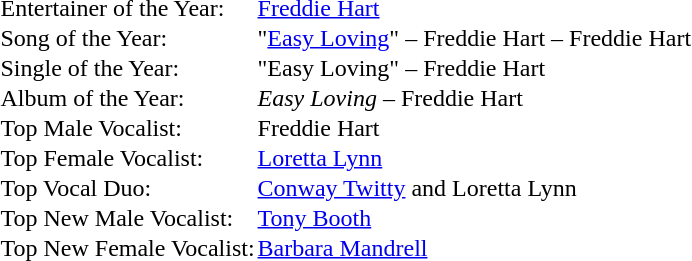<table cellspacing="0" border="0" cellpadding="1">
<tr>
<td>Entertainer of the Year:</td>
<td><a href='#'>Freddie Hart</a></td>
</tr>
<tr>
<td>Song of the Year:</td>
<td>"<a href='#'>Easy Loving</a>" – Freddie Hart – Freddie Hart</td>
</tr>
<tr>
<td>Single of the Year:</td>
<td>"Easy Loving" – Freddie Hart</td>
</tr>
<tr>
<td>Album of the Year:</td>
<td><em>Easy Loving</em> – Freddie Hart</td>
</tr>
<tr>
<td>Top Male Vocalist:</td>
<td>Freddie Hart</td>
</tr>
<tr>
<td>Top Female Vocalist:</td>
<td><a href='#'>Loretta Lynn</a></td>
</tr>
<tr>
<td>Top Vocal Duo:</td>
<td><a href='#'>Conway Twitty</a> and Loretta Lynn</td>
</tr>
<tr>
<td>Top New Male Vocalist:</td>
<td><a href='#'>Tony Booth</a></td>
</tr>
<tr>
<td>Top New Female Vocalist:</td>
<td><a href='#'>Barbara Mandrell</a></td>
</tr>
</table>
